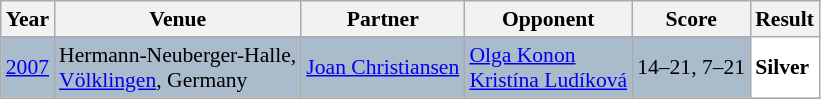<table class="sortable wikitable" style="font-size: 90%;">
<tr>
<th>Year</th>
<th>Venue</th>
<th>Partner</th>
<th>Opponent</th>
<th>Score</th>
<th>Result</th>
</tr>
<tr style="background:#AABBCC">
<td align="center"><a href='#'>2007</a></td>
<td align="left">Hermann-Neuberger-Halle,<br><a href='#'>Völklingen</a>, Germany</td>
<td align="left"> <a href='#'>Joan Christiansen</a></td>
<td align="left"> <a href='#'>Olga Konon</a><br> <a href='#'>Kristína Ludíková</a></td>
<td align="left">14–21, 7–21</td>
<td style="text-align:left; background:white"> <strong>Silver</strong></td>
</tr>
</table>
